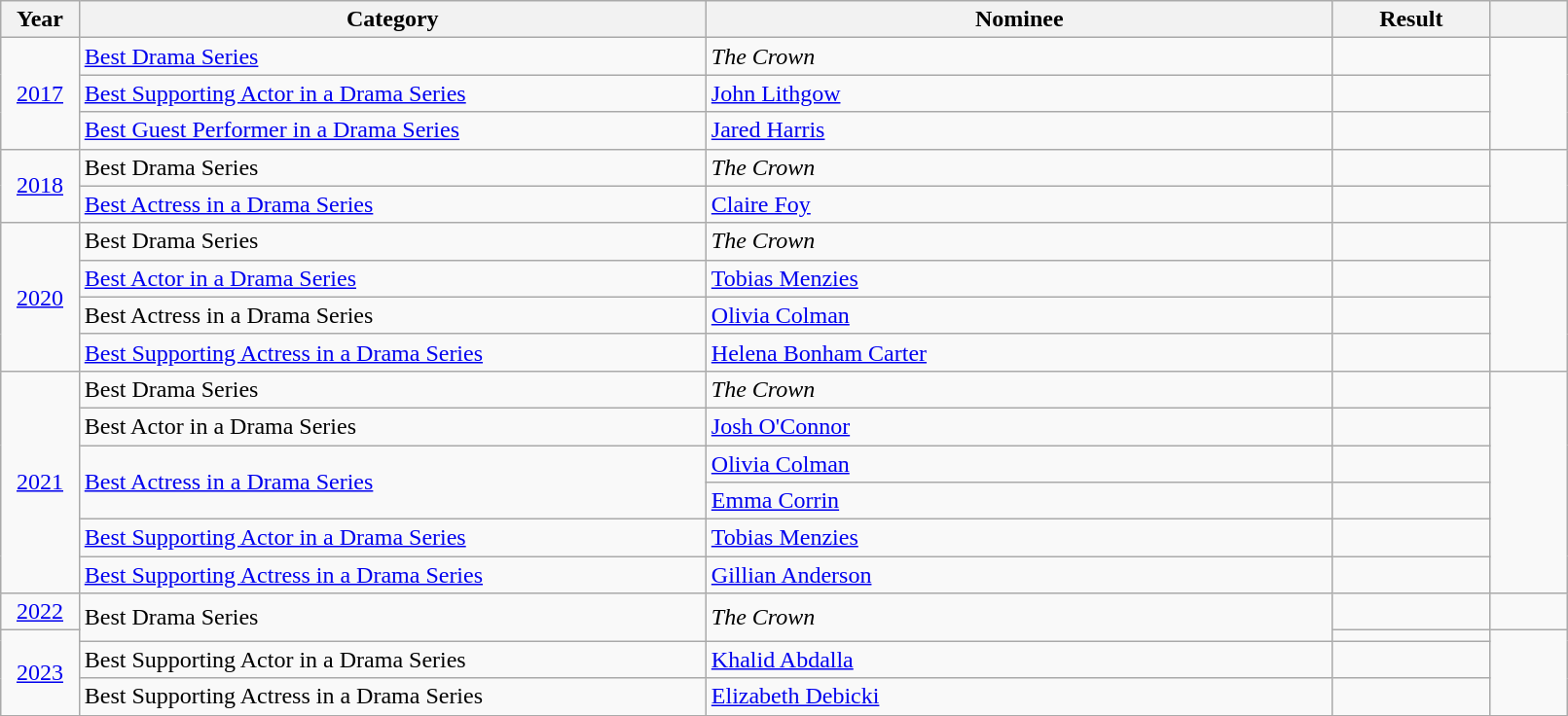<table class="wikitable" style="width:85%;">
<tr>
<th width=5%>Year</th>
<th style="width:40%;">Category</th>
<th style="width:40%;">Nominee</th>
<th style="width:10%;">Result</th>
<th width=5%></th>
</tr>
<tr>
<td style="text-align: center;" rowspan="3"><a href='#'>2017</a></td>
<td><a href='#'>Best Drama Series</a></td>
<td><em>The Crown</em></td>
<td></td>
<td rowspan="3"></td>
</tr>
<tr>
<td><a href='#'>Best Supporting Actor in a Drama Series</a></td>
<td><a href='#'>John Lithgow</a></td>
<td></td>
</tr>
<tr>
<td><a href='#'>Best Guest Performer in a Drama Series</a></td>
<td><a href='#'>Jared Harris</a></td>
<td></td>
</tr>
<tr>
<td style="text-align: center;" rowspan="2"><a href='#'>2018</a></td>
<td>Best Drama Series</td>
<td><em>The Crown</em></td>
<td></td>
<td rowspan="2"></td>
</tr>
<tr>
<td><a href='#'>Best Actress in a Drama Series</a></td>
<td><a href='#'>Claire Foy</a></td>
<td></td>
</tr>
<tr>
<td style="text-align: center;" rowspan="4"><a href='#'>2020</a></td>
<td>Best Drama Series</td>
<td><em>The Crown</em></td>
<td></td>
<td rowspan="4"></td>
</tr>
<tr>
<td><a href='#'>Best Actor in a Drama Series</a></td>
<td><a href='#'>Tobias Menzies</a></td>
<td></td>
</tr>
<tr>
<td>Best Actress in a Drama Series</td>
<td><a href='#'>Olivia Colman</a></td>
<td></td>
</tr>
<tr>
<td><a href='#'>Best Supporting Actress in a Drama Series</a></td>
<td><a href='#'>Helena Bonham Carter</a></td>
<td></td>
</tr>
<tr>
<td style="text-align: center;" rowspan="6"><a href='#'>2021</a></td>
<td>Best Drama Series</td>
<td><em>The Crown</em></td>
<td></td>
<td rowspan="6"></td>
</tr>
<tr>
<td>Best Actor in a Drama Series</td>
<td><a href='#'>Josh O'Connor</a></td>
<td></td>
</tr>
<tr>
<td rowspan="2"><a href='#'>Best Actress in a Drama Series</a></td>
<td><a href='#'>Olivia Colman</a></td>
<td></td>
</tr>
<tr>
<td><a href='#'>Emma Corrin</a></td>
<td></td>
</tr>
<tr>
<td><a href='#'>Best Supporting Actor in a Drama Series</a></td>
<td><a href='#'>Tobias Menzies</a></td>
<td></td>
</tr>
<tr>
<td><a href='#'>Best Supporting Actress in a Drama Series</a></td>
<td><a href='#'>Gillian Anderson</a></td>
<td></td>
</tr>
<tr>
<td style="text-align: center;"><a href='#'>2022</a></td>
<td rowspan="2">Best Drama Series</td>
<td rowspan="2"><em>The Crown</em></td>
<td></td>
<td></td>
</tr>
<tr>
<td style="text-align: center;" rowspan="3"><a href='#'>2023</a></td>
<td></td>
<td rowspan="3"></td>
</tr>
<tr>
<td>Best Supporting Actor in a Drama Series</td>
<td><a href='#'>Khalid Abdalla</a></td>
<td></td>
</tr>
<tr>
<td>Best Supporting Actress in a Drama Series</td>
<td><a href='#'>Elizabeth Debicki</a></td>
<td></td>
</tr>
<tr>
</tr>
</table>
